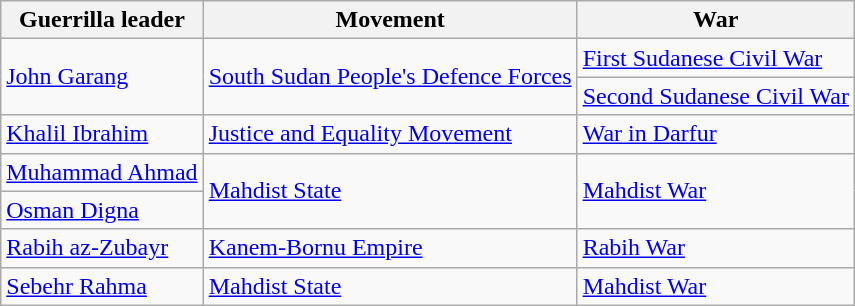<table class="wikitable">
<tr>
<th>Guerrilla leader</th>
<th>Movement</th>
<th>War</th>
</tr>
<tr>
<td rowspan="2"><a href='#'>John Garang</a></td>
<td rowspan="2"><a href='#'>South Sudan People's Defence Forces</a></td>
<td><a href='#'>First Sudanese Civil War</a></td>
</tr>
<tr>
<td><a href='#'>Second Sudanese Civil War</a></td>
</tr>
<tr>
<td><a href='#'>Khalil Ibrahim</a></td>
<td><a href='#'>Justice and Equality Movement</a></td>
<td><a href='#'>War in Darfur</a></td>
</tr>
<tr>
<td><a href='#'>Muhammad Ahmad</a></td>
<td rowspan="2"><a href='#'>Mahdist State</a></td>
<td rowspan="2"><a href='#'>Mahdist War</a></td>
</tr>
<tr>
<td><a href='#'>Osman Digna</a></td>
</tr>
<tr>
<td><a href='#'>Rabih az-Zubayr</a></td>
<td><a href='#'>Kanem-Bornu Empire</a></td>
<td><a href='#'>Rabih War</a></td>
</tr>
<tr>
<td><a href='#'>Sebehr Rahma</a></td>
<td><a href='#'>Mahdist State</a></td>
<td><a href='#'>Mahdist War</a></td>
</tr>
</table>
